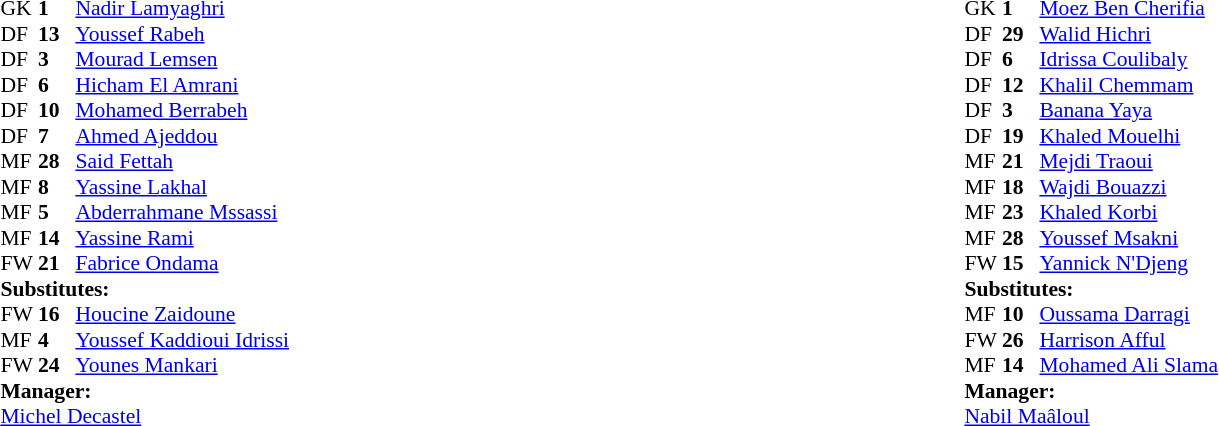<table width=100%>
<tr>
<td valign="top" width="50%"><br><table style="font-size:90%" cellspacing="0" cellpadding="0" align=center>
<tr>
<th width=25></th>
<th width=25></th>
</tr>
<tr>
<td>GK</td>
<td><strong>1</strong></td>
<td> <a href='#'>Nadir Lamyaghri</a></td>
</tr>
<tr>
<td>DF</td>
<td><strong>13</strong></td>
<td> <a href='#'>Youssef Rabeh</a></td>
</tr>
<tr>
<td>DF</td>
<td><strong>3</strong></td>
<td> <a href='#'>Mourad Lemsen</a></td>
</tr>
<tr>
<td>DF</td>
<td><strong>6</strong></td>
<td> <a href='#'>Hicham El Amrani</a></td>
<td></td>
<td></td>
</tr>
<tr>
<td>DF</td>
<td><strong>10</strong></td>
<td> <a href='#'>Mohamed Berrabeh</a></td>
</tr>
<tr>
<td>DF</td>
<td><strong>7</strong></td>
<td> <a href='#'>Ahmed Ajeddou</a></td>
<td></td>
</tr>
<tr>
<td>MF</td>
<td><strong>28</strong></td>
<td> <a href='#'>Said Fettah</a></td>
<td></td>
</tr>
<tr>
<td>MF</td>
<td><strong>8</strong></td>
<td> <a href='#'>Yassine Lakhal</a></td>
<td></td>
</tr>
<tr>
<td>MF</td>
<td><strong>5</strong></td>
<td> <a href='#'>Abderrahmane Mssassi</a></td>
</tr>
<tr>
<td>MF</td>
<td><strong>14</strong></td>
<td> <a href='#'>Yassine Rami</a></td>
<td></td>
</tr>
<tr>
<td>FW</td>
<td><strong>21</strong></td>
<td> <a href='#'>Fabrice Ondama</a></td>
</tr>
<tr>
<td colspan=3><strong>Substitutes:</strong></td>
</tr>
<tr>
<td>FW</td>
<td><strong>16</strong></td>
<td> <a href='#'>Houcine Zaidoune</a></td>
<td></td>
<td></td>
</tr>
<tr>
<td>MF</td>
<td><strong>4</strong></td>
<td> <a href='#'>Youssef Kaddioui Idrissi</a></td>
<td></td>
<td></td>
</tr>
<tr>
<td>FW</td>
<td><strong>24</strong></td>
<td> <a href='#'>Younes Mankari</a></td>
<td></td>
<td></td>
</tr>
<tr>
<td colspan=3><strong>Manager:</strong></td>
</tr>
<tr>
<td colspan=4> <a href='#'>Michel Decastel</a></td>
</tr>
</table>
</td>
<td valign="top" width="50%"><br><table style="font-size:90%" cellspacing="0" cellpadding="0" align=center>
<tr>
<th width=25></th>
<th width=25></th>
</tr>
<tr>
<td>GK</td>
<td><strong>1</strong></td>
<td> <a href='#'>Moez Ben Cherifia</a></td>
<td></td>
<td></td>
</tr>
<tr>
<td>DF</td>
<td><strong>29</strong></td>
<td> <a href='#'>Walid Hichri</a></td>
</tr>
<tr>
<td>DF</td>
<td><strong>6</strong></td>
<td> <a href='#'>Idrissa Coulibaly</a></td>
<td></td>
</tr>
<tr>
<td>DF</td>
<td><strong>12</strong></td>
<td> <a href='#'>Khalil Chemmam</a></td>
</tr>
<tr>
<td>DF</td>
<td><strong>3</strong></td>
<td> <a href='#'>Banana Yaya</a></td>
</tr>
<tr>
<td>DF</td>
<td><strong>19</strong></td>
<td> <a href='#'>Khaled Mouelhi</a></td>
</tr>
<tr>
<td>MF</td>
<td><strong>21</strong></td>
<td> <a href='#'>Mejdi Traoui</a></td>
</tr>
<tr>
<td>MF</td>
<td><strong>18</strong></td>
<td> <a href='#'>Wajdi Bouazzi</a></td>
<td></td>
<td></td>
</tr>
<tr>
<td>MF</td>
<td><strong>23</strong></td>
<td> <a href='#'>Khaled Korbi</a></td>
</tr>
<tr>
<td>MF</td>
<td><strong>28</strong></td>
<td> <a href='#'>Youssef Msakni</a></td>
<td></td>
<td></td>
</tr>
<tr>
<td>FW</td>
<td><strong>15</strong></td>
<td> <a href='#'>Yannick N'Djeng</a></td>
<td></td>
<td></td>
</tr>
<tr>
<td colspan=3><strong>Substitutes:</strong></td>
</tr>
<tr>
<td>MF</td>
<td><strong>10</strong></td>
<td> <a href='#'>Oussama Darragi</a></td>
<td></td>
<td></td>
</tr>
<tr>
<td>FW</td>
<td><strong>26</strong></td>
<td> <a href='#'>Harrison Afful</a></td>
<td></td>
<td></td>
</tr>
<tr>
<td>MF</td>
<td><strong>14</strong></td>
<td> <a href='#'>Mohamed Ali Slama</a></td>
<td></td>
<td></td>
</tr>
<tr>
<td colspan=3><strong>Manager:</strong></td>
</tr>
<tr>
<td colspan=4> <a href='#'>Nabil Maâloul</a></td>
</tr>
</table>
</td>
</tr>
</table>
